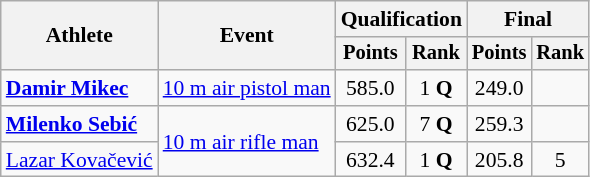<table class="wikitable" style="font-size:90%">
<tr>
<th rowspan="2">Athlete</th>
<th rowspan="2">Event</th>
<th colspan=2>Qualification</th>
<th colspan=2>Final</th>
</tr>
<tr style="font-size:95%">
<th>Points</th>
<th>Rank</th>
<th>Points</th>
<th>Rank</th>
</tr>
<tr align=center>
<td align=left><strong><a href='#'>Damir Mikec</a></strong></td>
<td align=left><a href='#'>10 m air pistol man</a></td>
<td>585.0</td>
<td>1 <strong>Q</strong></td>
<td>249.0</td>
<td></td>
</tr>
<tr align=center>
<td align=left><strong><a href='#'>Milenko Sebić</a></strong></td>
<td align=left rowspan=2><a href='#'>10 m air rifle man</a></td>
<td>625.0</td>
<td>7 <strong>Q</strong></td>
<td>259.3</td>
<td></td>
</tr>
<tr align=center>
<td align=left><a href='#'>Lazar Kovačević</a></td>
<td>632.4</td>
<td>1 <strong>Q</strong></td>
<td>205.8</td>
<td>5</td>
</tr>
</table>
